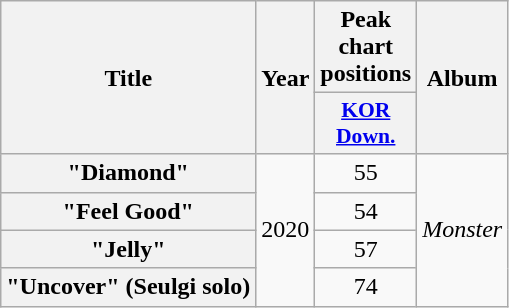<table class="wikitable plainrowheaders" style="text-align:center">
<tr>
<th scope="col" rowspan="2">Title</th>
<th scope="col" rowspan="2">Year</th>
<th scope="col" colspan="1">Peak chart positions</th>
<th scope="col" rowspan="2">Album</th>
</tr>
<tr>
<th scope="col" style="font-size:90%; width:2.5em"><a href='#'>KOR<br>Down.</a><br></th>
</tr>
<tr>
<th scope="row">"Diamond"</th>
<td rowspan="4">2020</td>
<td>55</td>
<td rowspan="4"><em>Monster</em></td>
</tr>
<tr>
<th scope="row">"Feel Good"</th>
<td>54</td>
</tr>
<tr>
<th scope="row">"Jelly"</th>
<td>57</td>
</tr>
<tr>
<th scope="row">"Uncover" (Seulgi solo)</th>
<td>74</td>
</tr>
</table>
